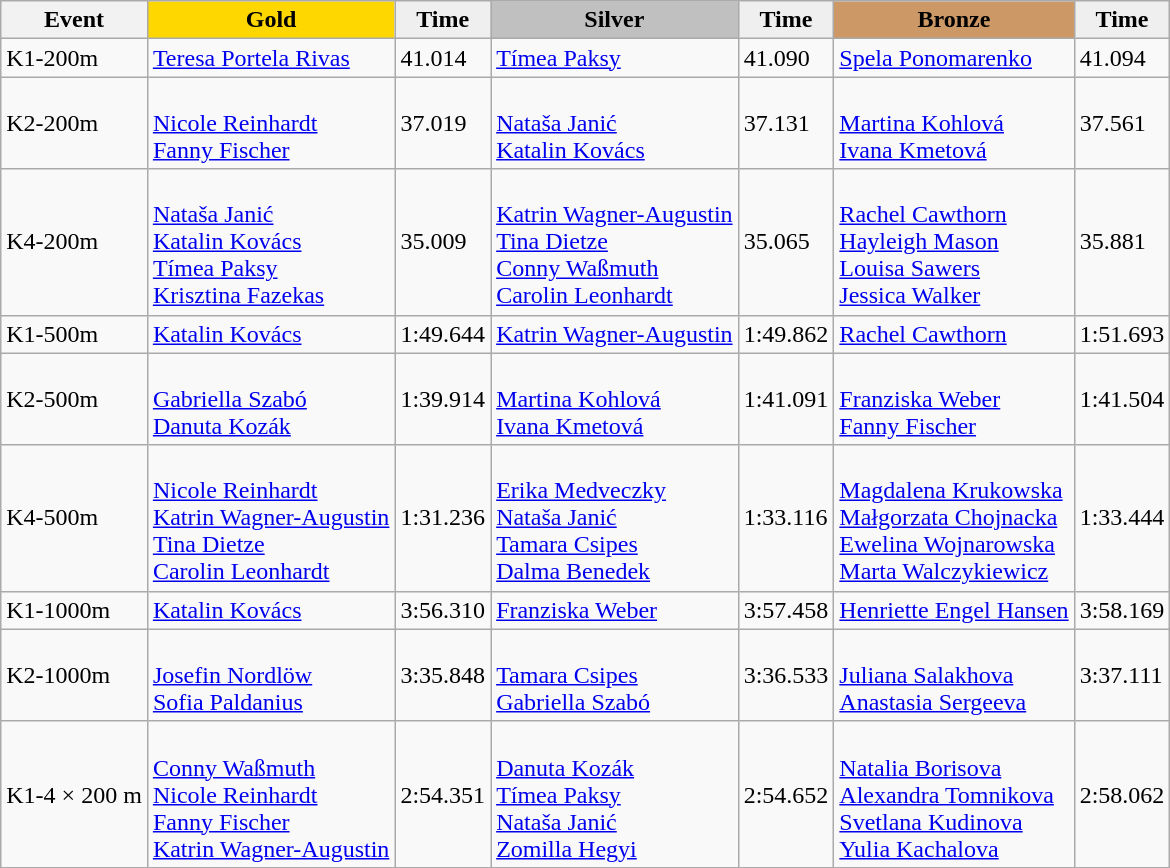<table class="wikitable">
<tr>
<th>Event</th>
<td align=center bgcolor="gold"><strong>Gold</strong></td>
<td align=center bgcolor="EFEFEF"><strong>Time</strong></td>
<td align=center bgcolor="silver"><strong>Silver</strong></td>
<td align=center bgcolor="EFEFEF"><strong>Time</strong></td>
<td align=center bgcolor="CC9966"><strong>Bronze</strong></td>
<td align=center bgcolor="EFEFEF"><strong>Time</strong></td>
</tr>
<tr>
<td>K1-200m</td>
<td> <a href='#'>Teresa Portela Rivas</a></td>
<td>41.014</td>
<td> <a href='#'>Tímea Paksy</a></td>
<td>41.090</td>
<td> <a href='#'>Spela Ponomarenko</a></td>
<td>41.094</td>
</tr>
<tr>
<td>K2-200m</td>
<td><br><a href='#'>Nicole Reinhardt</a><br><a href='#'>Fanny Fischer</a></td>
<td>37.019</td>
<td><br><a href='#'>Nataša Janić</a><br><a href='#'>Katalin Kovács</a></td>
<td>37.131</td>
<td><br><a href='#'>Martina Kohlová</a><br><a href='#'>Ivana Kmetová</a></td>
<td>37.561</td>
</tr>
<tr>
<td>K4-200m</td>
<td><br><a href='#'>Nataša Janić</a><br><a href='#'>Katalin Kovács</a><br><a href='#'>Tímea Paksy</a><br><a href='#'>Krisztina Fazekas</a></td>
<td>35.009</td>
<td><br><a href='#'>Katrin Wagner-Augustin</a><br><a href='#'>Tina Dietze</a><br><a href='#'>Conny Waßmuth</a><br><a href='#'>Carolin Leonhardt</a></td>
<td>35.065</td>
<td><br><a href='#'>Rachel Cawthorn</a><br><a href='#'>Hayleigh Mason</a><br><a href='#'>Louisa Sawers</a><br><a href='#'>Jessica Walker</a></td>
<td>35.881</td>
</tr>
<tr>
<td>K1-500m</td>
<td> <a href='#'>Katalin Kovács</a></td>
<td>1:49.644</td>
<td> <a href='#'>Katrin Wagner-Augustin</a></td>
<td>1:49.862</td>
<td> <a href='#'>Rachel Cawthorn</a></td>
<td>1:51.693</td>
</tr>
<tr>
<td>K2-500m</td>
<td><br><a href='#'>Gabriella Szabó</a><br><a href='#'>Danuta Kozák</a></td>
<td>1:39.914</td>
<td><br><a href='#'>Martina Kohlová</a><br><a href='#'>Ivana Kmetová</a></td>
<td>1:41.091</td>
<td><br><a href='#'>Franziska Weber</a><br><a href='#'>Fanny Fischer</a></td>
<td>1:41.504</td>
</tr>
<tr>
<td>K4-500m</td>
<td><br><a href='#'>Nicole Reinhardt</a><br><a href='#'>Katrin Wagner-Augustin</a><br><a href='#'>Tina Dietze</a><br><a href='#'>Carolin Leonhardt</a></td>
<td>1:31.236</td>
<td><br><a href='#'>Erika Medveczky</a><br><a href='#'>Nataša Janić</a><br><a href='#'>Tamara Csipes</a><br><a href='#'>Dalma Benedek</a></td>
<td>1:33.116</td>
<td><br><a href='#'>Magdalena Krukowska</a><br><a href='#'>Małgorzata Chojnacka</a><br><a href='#'>Ewelina Wojnarowska</a><br><a href='#'>Marta Walczykiewicz</a></td>
<td>1:33.444</td>
</tr>
<tr>
<td>K1-1000m</td>
<td> <a href='#'>Katalin Kovács</a></td>
<td>3:56.310</td>
<td> <a href='#'>Franziska Weber</a></td>
<td>3:57.458</td>
<td> <a href='#'>Henriette Engel Hansen</a></td>
<td>3:58.169</td>
</tr>
<tr>
<td>K2-1000m</td>
<td><br><a href='#'>Josefin Nordlöw</a><br><a href='#'>Sofia Paldanius</a></td>
<td>3:35.848</td>
<td><br><a href='#'>Tamara Csipes</a><br><a href='#'>Gabriella Szabó</a></td>
<td>3:36.533</td>
<td><br><a href='#'>Juliana Salakhova</a><br><a href='#'>Anastasia Sergeeva</a></td>
<td>3:37.111</td>
</tr>
<tr>
<td>K1-4 × 200 m</td>
<td><br><a href='#'>Conny Waßmuth</a><br><a href='#'>Nicole Reinhardt</a><br><a href='#'>Fanny Fischer</a><br><a href='#'>Katrin Wagner-Augustin</a></td>
<td>2:54.351</td>
<td><br><a href='#'>Danuta Kozák</a><br><a href='#'>Tímea Paksy</a><br><a href='#'>Nataša Janić</a><br><a href='#'>Zomilla Hegyi</a></td>
<td>2:54.652</td>
<td><br><a href='#'>Natalia Borisova</a><br><a href='#'>Alexandra Tomnikova</a><br><a href='#'>Svetlana Kudinova</a><br><a href='#'>Yulia Kachalova</a></td>
<td>2:58.062</td>
</tr>
</table>
